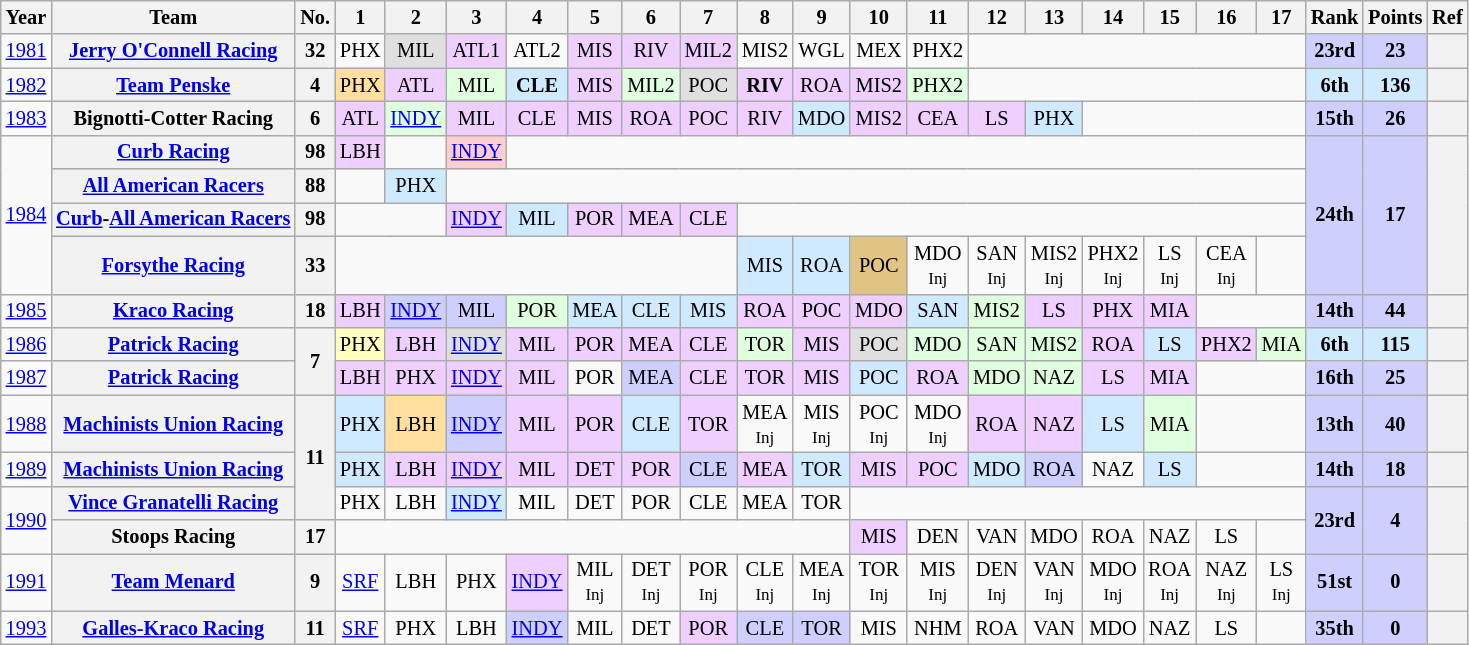<table class="wikitable" style="text-align:center; font-size:85%">
<tr>
<th>Year</th>
<th>Team</th>
<th>No.</th>
<th>1</th>
<th>2</th>
<th>3</th>
<th>4</th>
<th>5</th>
<th>6</th>
<th>7</th>
<th>8</th>
<th>9</th>
<th>10</th>
<th>11</th>
<th>12</th>
<th>13</th>
<th>14</th>
<th>15</th>
<th>16</th>
<th>17</th>
<th>Rank</th>
<th>Points</th>
<th>Ref</th>
</tr>
<tr>
<td><a href='#'>1981</a></td>
<th nowrap><a href='#'>Jerry O'Connell Racing</a></th>
<th>32</th>
<td>PHX</td>
<td style="background:#DFDFDF;">MIL<br></td>
<td style="background:#EFCFFF;">ATL1<br></td>
<td>ATL2</td>
<td style="background:#EFCFFF;">MIS<br></td>
<td style="background:#EFCFFF;">RIV<br></td>
<td style="background:#EFCFFF;">MIL2<br></td>
<td>MIS2</td>
<td>WGL</td>
<td>MEX</td>
<td>PHX2</td>
<td colspan=6></td>
<td style="background:#CFCFFF;"><strong>23rd</strong></td>
<td style="background:#CFCFFF;"><strong>23</strong></td>
<th></th>
</tr>
<tr>
<td><a href='#'>1982</a></td>
<th nowrap><a href='#'>Team Penske</a></th>
<th>4</th>
<td style="background:#FFDF9F;">PHX<br></td>
<td style="background:#EFCFFF;">ATL<br></td>
<td style="background:#DFFFDF;">MIL<br></td>
<td style="background:#CFEAFF;"><strong>CLE</strong><br></td>
<td style="background:#EFCFFF;">MIS<br></td>
<td style="background:#DFFFDF;">MIL2<br></td>
<td style="background:#DFDFDF;">POC<br></td>
<td style="background:#EFCFFF;"><strong>RIV</strong><br></td>
<td style="background:#EFCFFF;">ROA<br></td>
<td style="background:#EFCFFF;">MIS2<br></td>
<td style="background:#DFFFDF;">PHX2<br></td>
<td colspan=6></td>
<td style="background:#CFEAFF;"><strong>6th</strong></td>
<td style="background:#CFEAFF;"><strong>136</strong></td>
<th></th>
</tr>
<tr>
<td><a href='#'>1983</a></td>
<th nowrap>Bignotti-Cotter Racing</th>
<th>6</th>
<td style="background:#EFCFFF;">ATL<br></td>
<td style="background:#DFFFDF;"><a href='#'>INDY</a><br></td>
<td style="background:#EFCFFF;">MIL<br></td>
<td style="background:#EFCFFF;">CLE<br></td>
<td style="background:#EFCFFF;">MIS<br></td>
<td style="background:#EFCFFF;">ROA<br></td>
<td style="background:#EFCFFF;">POC<br></td>
<td style="background:#EFCFFF;">RIV<br></td>
<td style="background:#CFEAFF;">MDO<br></td>
<td style="background:#EFCFFF;">MIS2<br></td>
<td style="background:#EFCFFF;">CEA<br></td>
<td style="background:#EFCFFF;">LS<br></td>
<td style="background:#CFEAFF;">PHX<br></td>
<td colspan=4></td>
<td style="background:#CFCFFF;"><strong>15th</strong></td>
<td style="background:#CFCFFF;"><strong>26</strong></td>
<th></th>
</tr>
<tr>
<td rowspan=4><a href='#'>1984</a></td>
<th nowrap><a href='#'>Curb Racing</a></th>
<th>98</th>
<td style="background:#EFCFFF;">LBH<br></td>
<td></td>
<td style="background:#ffcfcf;"><a href='#'>INDY</a><br></td>
<td colspan=14></td>
<td rowspan=4 style="background:#CFCFFF;"><strong>24th</strong></td>
<td rowspan=4 style="background:#CFCFFF;"><strong>17</strong></td>
<th rowspan=4></th>
</tr>
<tr>
<th nowrap><a href='#'>All American Racers</a></th>
<th>88</th>
<td></td>
<td style="background:#CFEAFF;">PHX<br></td>
<td colspan=15></td>
</tr>
<tr>
<th nowrap><a href='#'>Curb</a>-<a href='#'>All American Racers</a></th>
<th>98</th>
<td colspan=2></td>
<td style="background:#EFCFFF;"><a href='#'>INDY</a><br></td>
<td style="background:#CFEAFF;">MIL<br></td>
<td style="background:#EFCFFF;">POR<br></td>
<td style="background:#EFCFFF;">MEA<br></td>
<td style="background:#EFCFFF;">CLE<br></td>
<td colspan=10></td>
</tr>
<tr>
<th nowrap><a href='#'>Forsythe Racing</a></th>
<th>33</th>
<td colspan=7></td>
<td style="background:#CFEAFF;">MIS<br></td>
<td style="background:#CFEAFF;">ROA<br></td>
<td style="background:#DFC484;">POC<br></td>
<td>MDO<br><small>Inj</small></td>
<td>SAN<br><small>Inj</small></td>
<td>MIS2<br><small>Inj</small></td>
<td>PHX2<br><small>Inj</small></td>
<td>LS<br><small>Inj</small></td>
<td>CEA<br><small>Inj</small></td>
<td></td>
</tr>
<tr>
<td><a href='#'>1985</a></td>
<th nowrap><a href='#'>Kraco Racing</a></th>
<th>18</th>
<td style="background:#EFCFFF;">LBH<br></td>
<td style="background:#CFCFFF;"><a href='#'>INDY</a><br></td>
<td style="background:#CFCFFF;">MIL<br></td>
<td style="background:#DFFFDF;">POR<br></td>
<td style="background:#CFEAFF;">MEA<br></td>
<td style="background:#CFEAFF;">CLE<br></td>
<td style="background:#CFEAFF;">MIS<br></td>
<td style="background:#EFCFFF;">ROA<br></td>
<td style="background:#EFCFFF;">POC<br></td>
<td style="background:#EFCFFF;">MDO<br></td>
<td style="background:#CFEAFF;">SAN<br></td>
<td style="background:#DFFFDF;">MIS2<br></td>
<td style="background:#EFCFFF;">LS<br></td>
<td style="background:#EFCFFF;">PHX<br></td>
<td style="background:#EFCFFF;">MIA<br></td>
<td colspan=2></td>
<td style="background:#CFCFFF;"><strong>14th</strong></td>
<td style="background:#CFCFFF;"><strong>44</strong></td>
<th></th>
</tr>
<tr>
<td><a href='#'>1986</a></td>
<th nowrap><a href='#'>Patrick Racing</a></th>
<th rowspan=2>7</th>
<td style="background:#FFFFBF;">PHX<br></td>
<td style="background:#EFCFFF;">LBH<br></td>
<td style="background:#DFDFDF;"><a href='#'>INDY</a><br></td>
<td style="background:#EFCFFF;">MIL<br></td>
<td style="background:#EFCFFF;">POR<br></td>
<td style="background:#EFCFFF;">MEA<br></td>
<td style="background:#EFCFFF;">CLE<br></td>
<td style="background:#DFFFDF;">TOR<br></td>
<td style="background:#EFCFFF;">MIS<br></td>
<td style="background:#DFDFDF;">POC<br></td>
<td style="background:#DFFFDF;">MDO<br></td>
<td style="background:#DFFFDF;">SAN<br></td>
<td style="background:#DFFFDF;">MIS2<br></td>
<td style="background:#EFCFFF;">ROA<br></td>
<td style="background:#CFEAFF;">LS<br></td>
<td style="background:#EFCFFF;">PHX2<br></td>
<td style="background:#DFFFDF;">MIA<br></td>
<td style="background:#CFEAFF;"><strong>6th</strong></td>
<td style="background:#CFEAFF;"><strong>115</strong></td>
<th></th>
</tr>
<tr>
<td><a href='#'>1987</a></td>
<th nowrap><a href='#'>Patrick Racing</a></th>
<td style="background:#EFCFFF;">LBH<br></td>
<td style="background:#EFCFFF;">PHX<br></td>
<td style="background:#EFCFFF;"><a href='#'>INDY</a><br></td>
<td style="background:#EFCFFF;">MIL<br></td>
<td>POR</td>
<td style="background:#CFCFFF;">MEA<br></td>
<td style="background:#EFCFFF;">CLE<br></td>
<td style="background:#EFCFFF;">TOR<br></td>
<td style="background:#EFCFFF;">MIS<br></td>
<td style="background:#CFEAFF;">POC<br></td>
<td style="background:#EFCFFF;">ROA<br></td>
<td style="background:#DFFFDF;">MDO<br></td>
<td style="background:#DFFFDF;">NAZ<br></td>
<td style="background:#EFCFFF;">LS<br></td>
<td style="background:#EFCFFF;">MIA<br></td>
<td colspan=2></td>
<td style="background:#CFCFFF;"><strong>16th</strong></td>
<td style="background:#CFCFFF;"><strong>25</strong></td>
<th></th>
</tr>
<tr>
<td><a href='#'>1988</a></td>
<th nowrap><a href='#'>Machinists Union Racing</a></th>
<th rowspan=3>11</th>
<td style="background:#CFEAFF;">PHX<br></td>
<td style="background:#FFDF9F;">LBH<br></td>
<td style="background:#CFCFFF;"><a href='#'>INDY</a><br></td>
<td style="background:#EFCFFF;">MIL<br></td>
<td style="background:#EFCFFF;">POR<br></td>
<td style="background:#CFEAFF;">CLE<br></td>
<td style="background:#EFCFFF;">TOR<br></td>
<td>MEA<br><small>Inj</small></td>
<td>MIS<br><small>Inj</small></td>
<td>POC<br><small>Inj</small></td>
<td>MDO<br><small>Inj</small></td>
<td style="background:#EFCFFF;">ROA<br></td>
<td style="background:#EFCFFF;">NAZ<br></td>
<td style="background:#CFEAFF;">LS<br></td>
<td style="background:#DFFFDF;">MIA<br></td>
<td colspan=2></td>
<td style="background:#CFCFFF;"><strong>13th</strong></td>
<td style="background:#CFCFFF;"><strong>40</strong></td>
<th></th>
</tr>
<tr>
<td><a href='#'>1989</a></td>
<th nowrap><a href='#'>Machinists Union Racing</a></th>
<td style="background:#CFEAFF;">PHX<br></td>
<td style="background:#EFCFFF;">LBH<br></td>
<td style="background:#EFCFFF;"><a href='#'>INDY</a><br></td>
<td style="background:#EFCFFF;">MIL<br></td>
<td style="background:#EFCFFF;">DET<br></td>
<td style="background:#EFCFFF;">POR<br></td>
<td style="background:#CFCFFF;">CLE<br></td>
<td style="background:#EFCFFF;">MEA<br></td>
<td style="background:#CFEAFF;">TOR<br></td>
<td style="background:#EFCFFF;">MIS<br></td>
<td style="background:#EFCFFF;">POC<br></td>
<td style="background:#CFEAFF;">MDO<br></td>
<td style="background:#CFCFFF;">ROA<br></td>
<td>NAZ</td>
<td style="background:#CFEAFF;">LS<br></td>
<td colspan=2></td>
<td style="background:#CFCFFF;"><strong>14th</strong></td>
<td style="background:#CFCFFF;"><strong>18</strong></td>
<th></th>
</tr>
<tr>
<td rowspan=2><a href='#'>1990</a></td>
<th nowrap><a href='#'>Vince Granatelli Racing</a></th>
<td>PHX</td>
<td>LBH</td>
<td style="background:#CFEAFF;"><a href='#'>INDY</a><br></td>
<td>MIL</td>
<td>DET</td>
<td>POR</td>
<td>CLE</td>
<td>MEA</td>
<td>TOR</td>
<td colspan=8></td>
<td rowspan=2 style="background:#CFCFFF;"><strong>23rd</strong></td>
<td rowspan=2 style="background:#CFCFFF;"><strong>4</strong></td>
<th rowspan=2></th>
</tr>
<tr>
<th nowrap>Stoops Racing</th>
<th>17</th>
<td colspan=9></td>
<td style="background:#EFCFFF;">MIS<br></td>
<td>DEN</td>
<td>VAN</td>
<td>MDO</td>
<td>ROA</td>
<td>NAZ</td>
<td>LS</td>
<td></td>
</tr>
<tr>
<td><a href='#'>1991</a></td>
<th nowrap><a href='#'>Team Menard</a></th>
<th>9</th>
<td><a href='#'>SRF</a></td>
<td>LBH</td>
<td>PHX</td>
<td style="background:#EFCFFF;"><a href='#'>INDY</a><br></td>
<td>MIL<br><small>Inj</small></td>
<td>DET<br><small>Inj</small></td>
<td>POR<br><small>Inj</small></td>
<td>CLE<br><small>Inj</small></td>
<td>MEA<br><small>Inj</small></td>
<td>TOR<br><small>Inj</small></td>
<td>MIS<br><small>Inj</small></td>
<td>DEN<br><small>Inj</small></td>
<td>VAN<br><small>Inj</small></td>
<td>MDO<br><small>Inj</small></td>
<td>ROA<br><small>Inj</small></td>
<td>NAZ<br><small>Inj</small></td>
<td>LS<br><small>Inj</small></td>
<td style="background:#CFCFFF;"><strong>51st</strong></td>
<td style="background:#CFCFFF;"><strong>0</strong></td>
<th></th>
</tr>
<tr>
<td><a href='#'>1993</a></td>
<th nowrap><a href='#'>Galles-Kraco Racing</a></th>
<th>11</th>
<td><a href='#'>SRF</a></td>
<td>PHX</td>
<td>LBH</td>
<td style="background:#CFCFFF;"><a href='#'>INDY</a><br></td>
<td>MIL</td>
<td>DET</td>
<td style="background:#EFCFFF;">POR<br></td>
<td style="background:#CFCFFF;">CLE<br></td>
<td style="background:#CFCFFF;">TOR<br></td>
<td>MIS</td>
<td>NHM</td>
<td>ROA</td>
<td>VAN</td>
<td>MDO</td>
<td>NAZ</td>
<td>LS</td>
<td></td>
<td style="background:#CFCFFF;"><strong>35th</strong></td>
<td style="background:#CFCFFF;"><strong>0</strong></td>
<th></th>
</tr>
</table>
